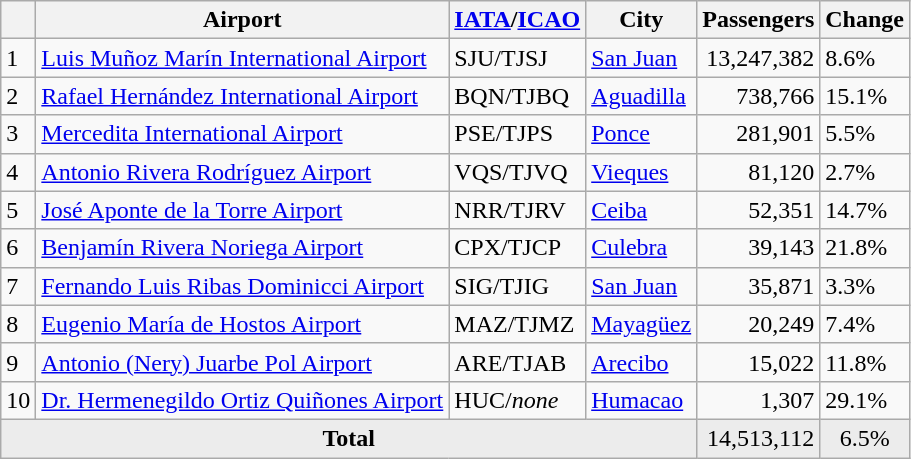<table class="wikitable sortable">
<tr>
<th></th>
<th>Airport</th>
<th><a href='#'>IATA</a>/<a href='#'>ICAO</a></th>
<th>City</th>
<th>Passengers</th>
<th>Change</th>
</tr>
<tr>
<td>1</td>
<td><a href='#'>Luis Muñoz Marín International Airport</a></td>
<td>SJU/TJSJ</td>
<td><a href='#'>San Juan</a></td>
<td align="right">13,247,382</td>
<td> 8.6%</td>
</tr>
<tr>
<td>2</td>
<td><a href='#'>Rafael Hernández International Airport</a></td>
<td>BQN/TJBQ</td>
<td><a href='#'>Aguadilla</a></td>
<td align="right">738,766</td>
<td> 15.1%</td>
</tr>
<tr>
<td>3</td>
<td><a href='#'>Mercedita International Airport</a></td>
<td>PSE/TJPS</td>
<td><a href='#'>Ponce</a></td>
<td align="right">281,901</td>
<td> 5.5%</td>
</tr>
<tr>
<td>4</td>
<td><a href='#'>Antonio Rivera Rodríguez Airport</a></td>
<td>VQS/TJVQ</td>
<td><a href='#'>Vieques</a></td>
<td align="right">81,120</td>
<td> 2.7%</td>
</tr>
<tr>
<td>5</td>
<td><a href='#'>José Aponte de la Torre Airport</a></td>
<td>NRR/TJRV</td>
<td><a href='#'>Ceiba</a></td>
<td align="right">52,351</td>
<td> 14.7%</td>
</tr>
<tr>
<td>6</td>
<td><a href='#'>Benjamín Rivera Noriega Airport</a></td>
<td>CPX/TJCP</td>
<td><a href='#'>Culebra</a></td>
<td align="right">39,143</td>
<td> 21.8%</td>
</tr>
<tr>
<td>7</td>
<td><a href='#'>Fernando Luis Ribas Dominicci Airport</a></td>
<td>SIG/TJIG</td>
<td><a href='#'>San Juan</a></td>
<td align="right">35,871</td>
<td> 3.3%</td>
</tr>
<tr>
<td>8</td>
<td><a href='#'>Eugenio María de Hostos Airport</a></td>
<td>MAZ/TJMZ</td>
<td><a href='#'>Mayagüez</a></td>
<td align="right">20,249</td>
<td> 7.4%</td>
</tr>
<tr>
<td>9</td>
<td><a href='#'>Antonio (Nery) Juarbe Pol Airport</a></td>
<td>ARE/TJAB</td>
<td><a href='#'>Arecibo</a></td>
<td align="right">15,022</td>
<td> 11.8%</td>
</tr>
<tr>
<td>10</td>
<td><a href='#'>Dr. Hermenegildo Ortiz Quiñones Airport</a></td>
<td>HUC/<em>none</em></td>
<td><a href='#'>Humacao</a></td>
<td align="right">1,307</td>
<td> 29.1%</td>
</tr>
<tr style="background-color:#ececec;">
<td colspan=4 align="center"><strong>Total</strong></td>
<td align="right">14,513,112</td>
<td align="center"> 6.5%</td>
</tr>
</table>
